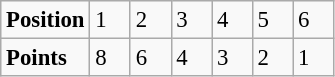<table class="wikitable" style="font-size: 95%;">
<tr>
<td><strong>Position</strong></td>
<td width=20>1</td>
<td width=20>2</td>
<td width=20>3</td>
<td width=20>4</td>
<td width=20>5</td>
<td width=20>6</td>
</tr>
<tr>
<td><strong>Points</strong></td>
<td>8</td>
<td>6</td>
<td>4</td>
<td>3</td>
<td>2</td>
<td>1</td>
</tr>
</table>
